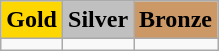<table class="wikitable">
<tr>
<td align=center bgcolor=gold> <strong>Gold</strong></td>
<td align=center bgcolor=silver> <strong>Silver</strong></td>
<td align=center bgcolor=cc9966> <strong>Bronze</strong></td>
</tr>
<tr>
<td></td>
<td></td>
<td></td>
</tr>
</table>
